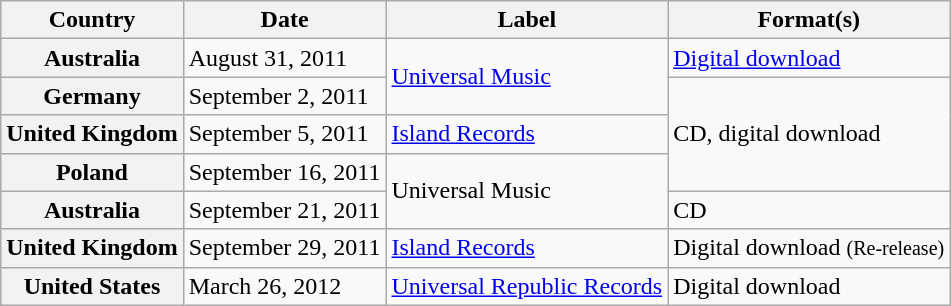<table class="wikitable plainrowheaders">
<tr>
<th scope="col">Country</th>
<th scope="col">Date</th>
<th scope="col">Label</th>
<th scope="col">Format(s)</th>
</tr>
<tr>
<th scope="row">Australia</th>
<td>August 31, 2011</td>
<td rowspan="2"><a href='#'>Universal Music</a></td>
<td><a href='#'>Digital download</a></td>
</tr>
<tr>
<th scope="row">Germany</th>
<td>September 2, 2011</td>
<td rowspan="3">CD, digital download</td>
</tr>
<tr>
<th scope="row">United Kingdom</th>
<td>September 5, 2011</td>
<td><a href='#'>Island Records</a></td>
</tr>
<tr>
<th scope="row">Poland</th>
<td>September 16, 2011</td>
<td rowspan="2">Universal Music</td>
</tr>
<tr>
<th scope="row">Australia</th>
<td>September 21, 2011</td>
<td>CD</td>
</tr>
<tr>
<th scope="row">United Kingdom</th>
<td>September 29, 2011</td>
<td><a href='#'>Island Records</a></td>
<td>Digital download <small>(Re-release)</small></td>
</tr>
<tr>
<th scope="row">United States</th>
<td>March 26, 2012</td>
<td><a href='#'>Universal Republic Records</a></td>
<td>Digital download</td>
</tr>
</table>
